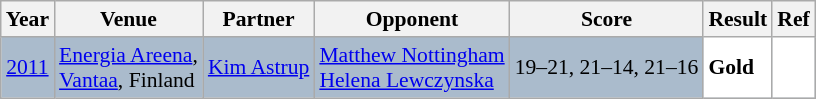<table class="sortable wikitable" style="font-size: 90%;">
<tr>
<th>Year</th>
<th>Venue</th>
<th>Partner</th>
<th>Opponent</th>
<th>Score</th>
<th>Result</th>
<th>Ref</th>
</tr>
<tr style="background:#AABBCC">
<td align="center"><a href='#'>2011</a></td>
<td align="left"><a href='#'>Energia Areena</a>,<br><a href='#'>Vantaa</a>, Finland</td>
<td align="left"> <a href='#'>Kim Astrup</a></td>
<td align="left"> <a href='#'>Matthew Nottingham</a><br> <a href='#'>Helena Lewczynska</a></td>
<td align="left">19–21, 21–14, 21–16</td>
<td style="text-align:left; background:white"> <strong>Gold</strong></td>
<td style="text-align:center; background:white"></td>
</tr>
</table>
